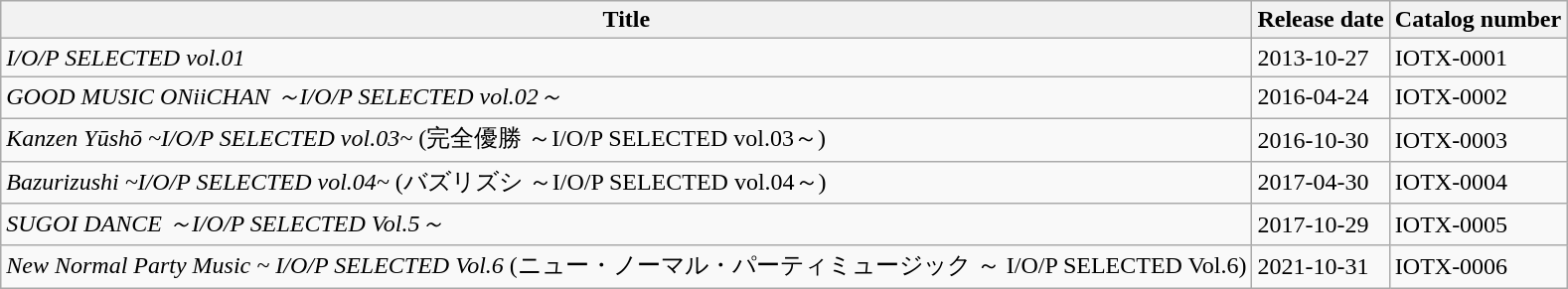<table class="wikitable">
<tr>
<th>Title</th>
<th>Release date</th>
<th>Catalog number</th>
</tr>
<tr>
<td><em>I/O/P SELECTED vol.01</em></td>
<td>2013-10-27</td>
<td>IOTX-0001</td>
</tr>
<tr>
<td><em>GOOD MUSIC ONiiCHAN ～I/O/P SELECTED vol.02～</em></td>
<td>2016-04-24</td>
<td>IOTX-0002</td>
</tr>
<tr>
<td><em>Kanzen Yūshō ~I/O/P SELECTED vol.03~</em> (完全優勝 ～I/O/P SELECTED vol.03～)</td>
<td>2016-10-30</td>
<td>IOTX-0003</td>
</tr>
<tr>
<td><em>Bazurizushi ~I/O/P SELECTED vol.04~</em> (バズリズシ ～I/O/P SELECTED vol.04～)</td>
<td>2017-04-30</td>
<td>IOTX-0004</td>
</tr>
<tr>
<td><em>SUGOI DANCE ～I/O/P SELECTED Vol.5～</em></td>
<td>2017-10-29</td>
<td>IOTX-0005</td>
</tr>
<tr>
<td><em>New Normal Party Music ~ I/O/P SELECTED Vol.6</em> (ニュー・ノーマル・パーティミュージック ～ I/O/P SELECTED Vol.6)</td>
<td>2021-10-31</td>
<td>IOTX-0006</td>
</tr>
</table>
